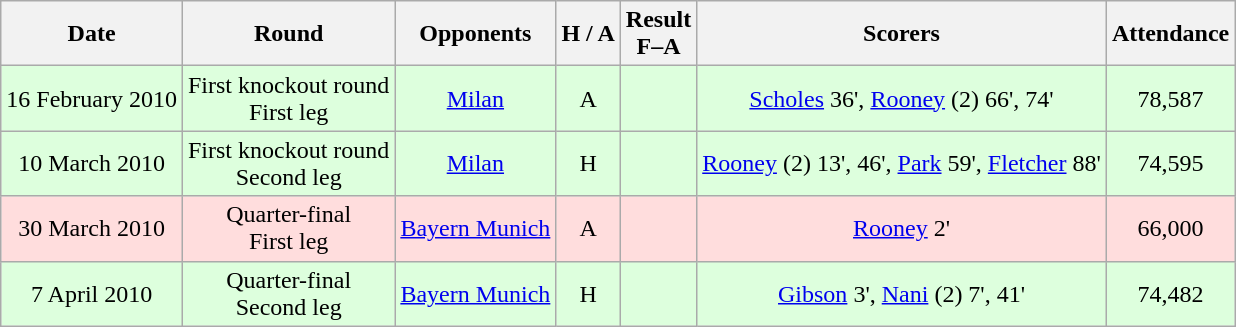<table class="wikitable" style="text-align:center">
<tr>
<th>Date</th>
<th>Round</th>
<th>Opponents</th>
<th>H / A</th>
<th>Result<br>F–A</th>
<th>Scorers</th>
<th>Attendance</th>
</tr>
<tr bgcolor="#ddffdd">
<td>16 February 2010</td>
<td>First knockout round<br>First leg</td>
<td><a href='#'>Milan</a></td>
<td>A</td>
<td></td>
<td><a href='#'>Scholes</a> 36', <a href='#'>Rooney</a> (2) 66', 74'</td>
<td>78,587</td>
</tr>
<tr bgcolor="#ddffdd">
<td>10 March 2010</td>
<td>First knockout round<br>Second leg</td>
<td><a href='#'>Milan</a></td>
<td>H</td>
<td></td>
<td><a href='#'>Rooney</a> (2) 13', 46', <a href='#'>Park</a> 59', <a href='#'>Fletcher</a> 88'</td>
<td>74,595</td>
</tr>
<tr bgcolor="#ffdddd">
<td>30 March 2010</td>
<td>Quarter-final<br>First leg</td>
<td><a href='#'>Bayern Munich</a></td>
<td>A</td>
<td></td>
<td><a href='#'>Rooney</a> 2'</td>
<td>66,000</td>
</tr>
<tr bgcolor="#ddffdd">
<td>7 April 2010</td>
<td>Quarter-final<br>Second leg</td>
<td><a href='#'>Bayern Munich</a></td>
<td>H</td>
<td></td>
<td><a href='#'>Gibson</a> 3', <a href='#'>Nani</a> (2) 7', 41'</td>
<td>74,482</td>
</tr>
</table>
